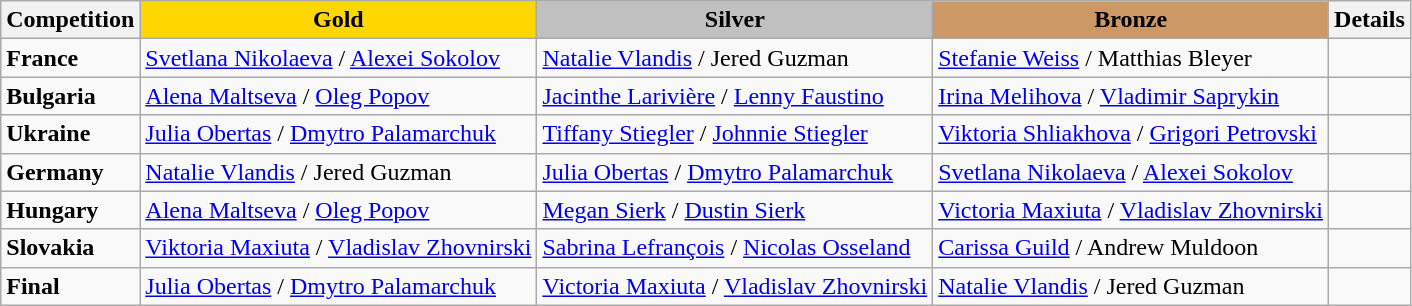<table class="wikitable">
<tr>
<th>Competition</th>
<td align=center bgcolor=gold><strong>Gold</strong></td>
<td align=center bgcolor=silver><strong>Silver</strong></td>
<td align=center bgcolor=cc9966><strong>Bronze</strong></td>
<th>Details</th>
</tr>
<tr>
<td><strong>France</strong></td>
<td> <a href='#'>Svetlana Nikolaeva</a> / <a href='#'>Alexei Sokolov</a></td>
<td> <a href='#'>Natalie Vlandis</a> / Jered Guzman</td>
<td> <a href='#'>Stefanie Weiss</a> / Matthias Bleyer</td>
<td></td>
</tr>
<tr>
<td><strong>Bulgaria</strong></td>
<td> <a href='#'>Alena Maltseva</a> / <a href='#'>Oleg Popov</a></td>
<td> <a href='#'>Jacinthe Larivière</a> / <a href='#'>Lenny Faustino</a></td>
<td> <a href='#'>Irina Melihova</a> / <a href='#'>Vladimir Saprykin</a></td>
<td></td>
</tr>
<tr>
<td><strong>Ukraine</strong></td>
<td> <a href='#'>Julia Obertas</a> / <a href='#'>Dmytro Palamarchuk</a></td>
<td> <a href='#'>Tiffany Stiegler</a> / <a href='#'>Johnnie Stiegler</a></td>
<td> <a href='#'>Viktoria Shliakhova</a> / <a href='#'>Grigori Petrovski</a></td>
<td></td>
</tr>
<tr>
<td><strong>Germany</strong></td>
<td> <a href='#'>Natalie Vlandis</a> / Jered Guzman</td>
<td> <a href='#'>Julia Obertas</a> / <a href='#'>Dmytro Palamarchuk</a></td>
<td> <a href='#'>Svetlana Nikolaeva</a> / <a href='#'>Alexei Sokolov</a></td>
<td></td>
</tr>
<tr>
<td><strong>Hungary</strong></td>
<td> <a href='#'>Alena Maltseva</a> / <a href='#'>Oleg Popov</a></td>
<td> <a href='#'>Megan Sierk</a> / <a href='#'>Dustin Sierk</a></td>
<td> <a href='#'>Victoria Maxiuta</a> / <a href='#'>Vladislav Zhovnirski</a></td>
<td></td>
</tr>
<tr>
<td><strong>Slovakia</strong></td>
<td> <a href='#'>Viktoria Maxiuta</a> / <a href='#'>Vladislav Zhovnirski</a></td>
<td> <a href='#'>Sabrina Lefrançois</a> / <a href='#'>Nicolas Osseland</a></td>
<td> <a href='#'>Carissa Guild</a> / Andrew Muldoon</td>
<td></td>
</tr>
<tr>
<td><strong>Final</strong></td>
<td> <a href='#'>Julia Obertas</a> / <a href='#'>Dmytro Palamarchuk</a></td>
<td> <a href='#'>Victoria Maxiuta</a> / <a href='#'>Vladislav Zhovnirski</a></td>
<td> <a href='#'>Natalie Vlandis</a> / Jered Guzman</td>
<td></td>
</tr>
</table>
